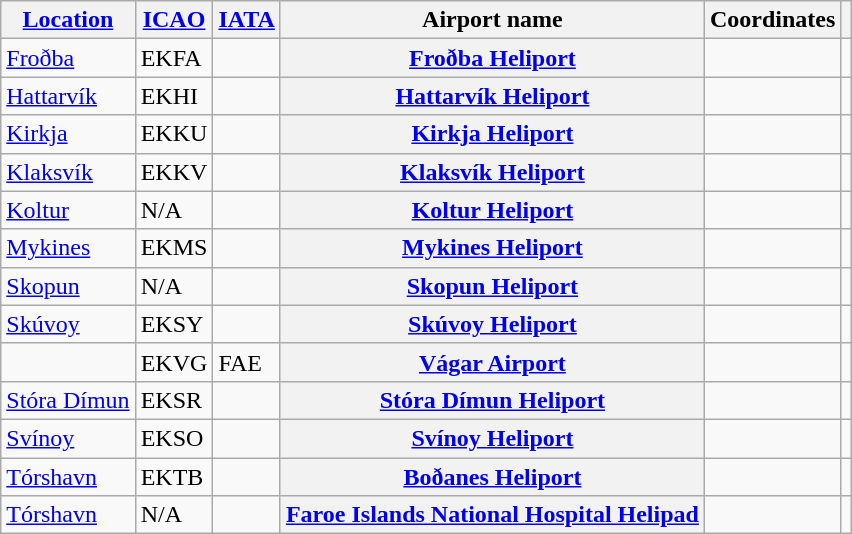<table class="wikitable sortable plainrowheaders">
<tr style="font-weight:bold">
<th scope=col><a href='#'>Location</a></th>
<th scope=col><a href='#'>ICAO</a></th>
<th scope=col><a href='#'>IATA</a></th>
<th scope=col>Airport name</th>
<th scope=col>Coordinates</th>
<th scope=col class="unsortable"></th>
</tr>
<tr>
<td><a href='#'>Froðba</a></td>
<td>EKFA</td>
<td></td>
<th scope=row><a href='#'>Froðba Heliport</a></th>
<td></td>
<td></td>
</tr>
<tr>
<td><a href='#'>Hattarvík</a></td>
<td>EKHI</td>
<td></td>
<th scope=row><a href='#'>Hattarvík Heliport</a></th>
<td></td>
<td></td>
</tr>
<tr>
<td><a href='#'>Kirkja</a></td>
<td>EKKU</td>
<td></td>
<th scope=row><a href='#'>Kirkja Heliport</a></th>
<td></td>
<td></td>
</tr>
<tr>
<td><a href='#'>Klaksvík</a></td>
<td>EKKV</td>
<td></td>
<th scope=row><a href='#'>Klaksvík Heliport</a></th>
<td></td>
<td></td>
</tr>
<tr>
<td><a href='#'>Koltur</a></td>
<td>N/A</td>
<td></td>
<th scope=row><a href='#'>Koltur Heliport</a></th>
<td></td>
<td></td>
</tr>
<tr>
<td><a href='#'>Mykines</a></td>
<td>EKMS</td>
<td></td>
<th scope=row><a href='#'>Mykines Heliport</a></th>
<td></td>
<td></td>
</tr>
<tr>
<td><a href='#'>Skopun</a></td>
<td>N/A</td>
<td></td>
<th scope=row><a href='#'>Skopun Heliport</a></th>
<td></td>
<td></td>
</tr>
<tr>
<td><a href='#'>Skúvoy</a></td>
<td>EKSY</td>
<td></td>
<th scope=row><a href='#'>Skúvoy Heliport</a></th>
<td></td>
<td></td>
</tr>
<tr>
<td></td>
<td>EKVG</td>
<td>FAE</td>
<th scope=row><a href='#'>Vágar Airport</a></th>
<td></td>
<td></td>
</tr>
<tr>
<td><a href='#'>Stóra Dímun</a></td>
<td>EKSR</td>
<td></td>
<th scope=row><a href='#'>Stóra Dímun Heliport</a></th>
<td></td>
<td></td>
</tr>
<tr>
<td><a href='#'>Svínoy</a></td>
<td>EKSO</td>
<td></td>
<th scope=row><a href='#'>Svínoy Heliport</a></th>
<td></td>
<td></td>
</tr>
<tr>
<td><a href='#'>Tórshavn</a></td>
<td>EKTB</td>
<td></td>
<th scope=row><a href='#'>Boðanes Heliport</a></th>
<td></td>
<td></td>
</tr>
<tr>
<td><a href='#'>Tórshavn</a></td>
<td>N/A</td>
<td></td>
<th scope=row><a href='#'>Faroe Islands National Hospital Helipad</a></th>
<td></td>
<td></td>
</tr>
</table>
